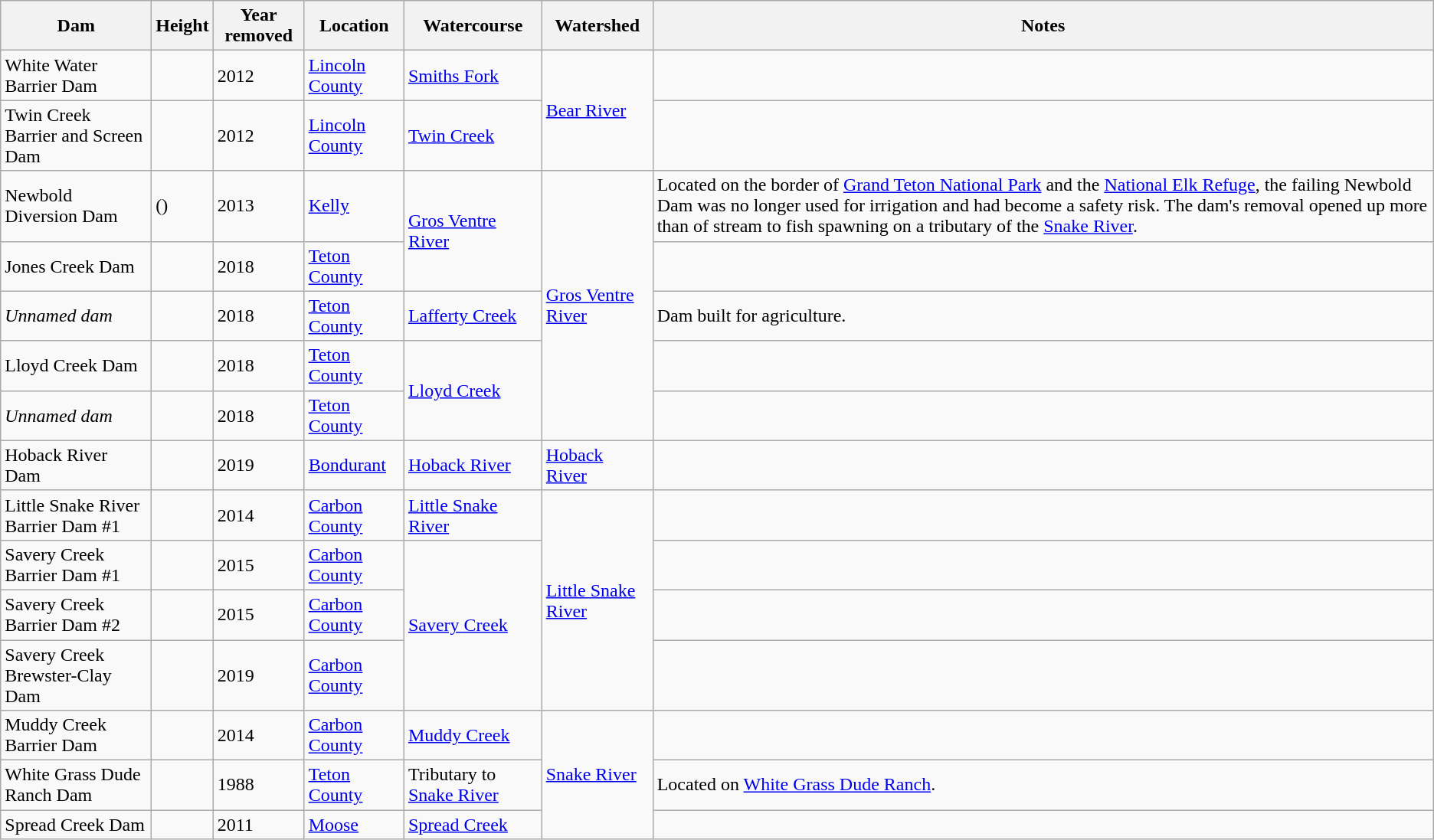<table class="wikitable sortable">
<tr>
<th>Dam</th>
<th>Height</th>
<th>Year removed</th>
<th>Location</th>
<th>Watercourse</th>
<th>Watershed</th>
<th>Notes</th>
</tr>
<tr>
<td>White Water Barrier Dam</td>
<td></td>
<td>2012</td>
<td><a href='#'>Lincoln County</a><br></td>
<td><a href='#'>Smiths Fork</a></td>
<td rowspan=2><a href='#'>Bear River</a></td>
<td></td>
</tr>
<tr>
<td>Twin Creek Barrier and Screen Dam</td>
<td></td>
<td>2012</td>
<td><a href='#'>Lincoln County</a><br></td>
<td><a href='#'>Twin Creek</a></td>
<td></td>
</tr>
<tr>
<td>Newbold Diversion Dam</td>
<td> ()</td>
<td>2013</td>
<td><a href='#'>Kelly</a><br></td>
<td rowspan=2><a href='#'>Gros Ventre River</a></td>
<td rowspan=5><a href='#'>Gros Ventre River</a></td>
<td>Located on the border of <a href='#'>Grand Teton National Park</a> and the <a href='#'>National Elk Refuge</a>, the failing Newbold Dam was no longer used for irrigation and had become a safety risk. The dam's removal opened up more than  of stream to fish spawning on a tributary of the <a href='#'>Snake River</a>.</td>
</tr>
<tr>
<td>Jones Creek Dam</td>
<td></td>
<td>2018</td>
<td><a href='#'>Teton County</a><br></td>
<td></td>
</tr>
<tr>
<td><em>Unnamed dam</em></td>
<td></td>
<td>2018</td>
<td><a href='#'>Teton County</a><br></td>
<td><a href='#'>Lafferty Creek</a></td>
<td>Dam built for agriculture.</td>
</tr>
<tr>
<td>Lloyd Creek Dam</td>
<td></td>
<td>2018</td>
<td><a href='#'>Teton County</a><br></td>
<td rowspan=2><a href='#'>Lloyd Creek</a></td>
<td></td>
</tr>
<tr>
<td><em>Unnamed dam</em></td>
<td></td>
<td>2018</td>
<td><a href='#'>Teton County</a><br></td>
<td></td>
</tr>
<tr>
<td>Hoback River Dam</td>
<td></td>
<td>2019</td>
<td><a href='#'>Bondurant</a><br></td>
<td><a href='#'>Hoback River</a></td>
<td><a href='#'>Hoback River</a></td>
<td></td>
</tr>
<tr>
<td>Little Snake River Barrier Dam #1</td>
<td></td>
<td>2014</td>
<td><a href='#'>Carbon County</a><br></td>
<td><a href='#'>Little Snake River</a></td>
<td rowspan=4><a href='#'>Little Snake River</a></td>
<td></td>
</tr>
<tr>
<td>Savery Creek Barrier Dam #1</td>
<td></td>
<td>2015</td>
<td><a href='#'>Carbon County</a><br></td>
<td rowspan=3><a href='#'>Savery Creek</a></td>
<td></td>
</tr>
<tr>
<td>Savery Creek Barrier Dam #2</td>
<td></td>
<td>2015</td>
<td><a href='#'>Carbon County</a><br></td>
<td></td>
</tr>
<tr>
<td>Savery Creek Brewster-Clay Dam</td>
<td></td>
<td>2019</td>
<td><a href='#'>Carbon County</a><br></td>
<td></td>
</tr>
<tr>
<td>Muddy Creek Barrier Dam</td>
<td></td>
<td>2014</td>
<td><a href='#'>Carbon County</a><br></td>
<td><a href='#'>Muddy Creek</a></td>
<td rowspan=3><a href='#'>Snake River</a></td>
<td></td>
</tr>
<tr>
<td>White Grass Dude Ranch Dam</td>
<td></td>
<td>1988</td>
<td><a href='#'>Teton County</a><br></td>
<td>Tributary to <a href='#'>Snake River</a></td>
<td>Located on <a href='#'>White Grass Dude Ranch</a>.</td>
</tr>
<tr>
<td>Spread Creek Dam</td>
<td></td>
<td>2011</td>
<td><a href='#'>Moose</a><br></td>
<td><a href='#'>Spread Creek</a></td>
<td></td>
</tr>
</table>
